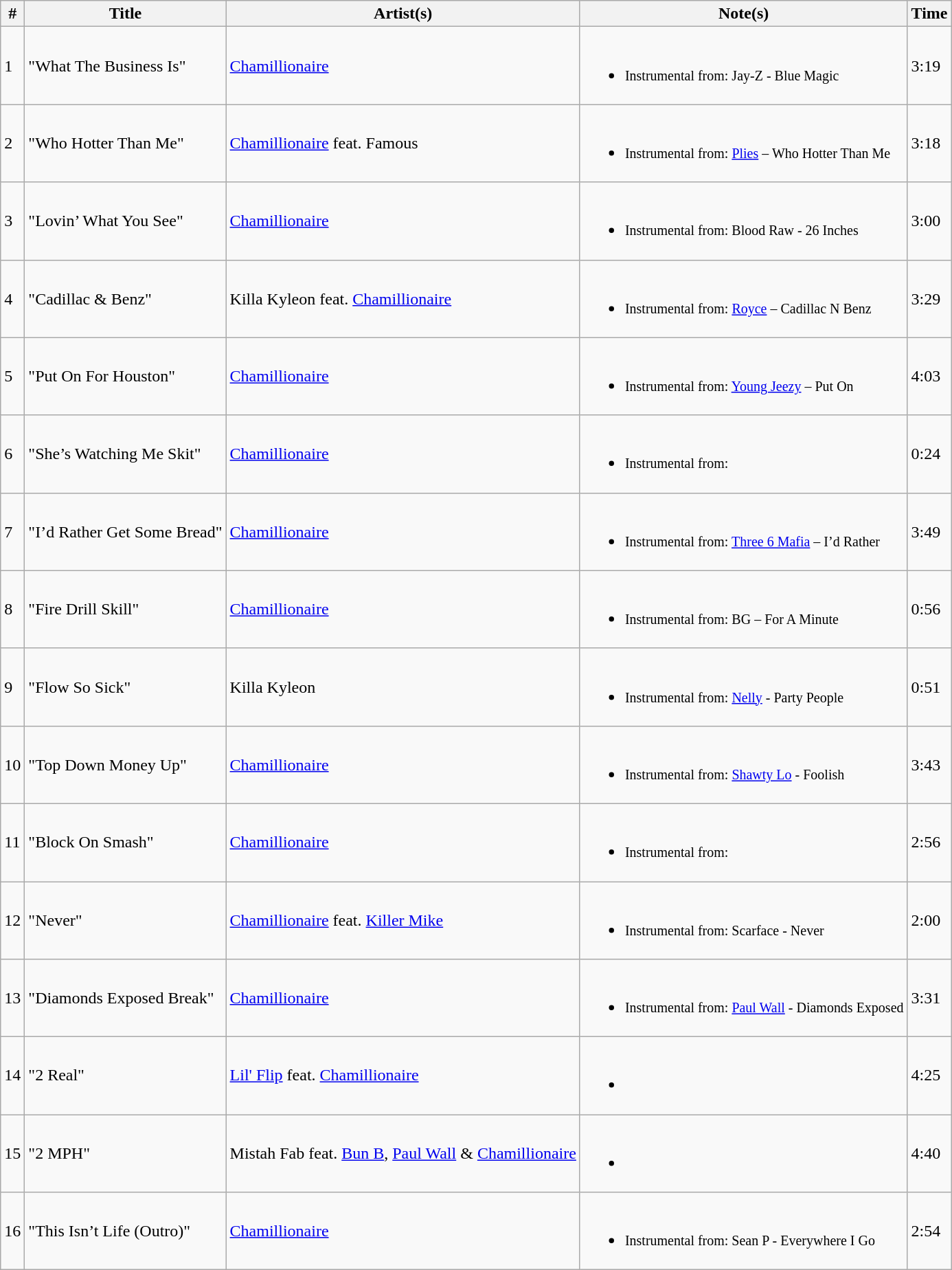<table class="wikitable">
<tr>
<th align="center">#</th>
<th align="center">Title</th>
<th align="center">Artist(s)</th>
<th align="center">Note(s)</th>
<th align="center">Time</th>
</tr>
<tr>
<td>1</td>
<td>"What The Business Is"</td>
<td><a href='#'>Chamillionaire</a></td>
<td><br><ul><li><small>Instrumental from: Jay-Z - Blue Magic</small></li></ul></td>
<td>3:19</td>
</tr>
<tr>
<td>2</td>
<td>"Who Hotter Than Me"</td>
<td><a href='#'>Chamillionaire</a> feat. Famous</td>
<td><br><ul><li><small>Instrumental from:  <a href='#'>Plies</a> – Who Hotter Than Me</small></li></ul></td>
<td>3:18</td>
</tr>
<tr>
<td>3</td>
<td>"Lovin’ What You See"</td>
<td><a href='#'>Chamillionaire</a></td>
<td><br><ul><li><small>Instrumental from: Blood Raw - 26 Inches</small></li></ul></td>
<td>3:00</td>
</tr>
<tr>
<td>4</td>
<td>"Cadillac & Benz"</td>
<td>Killa Kyleon feat. <a href='#'>Chamillionaire</a></td>
<td><br><ul><li><small> Instrumental from: <a href='#'>Royce</a> – Cadillac N Benz  </small></li></ul></td>
<td>3:29</td>
</tr>
<tr>
<td>5</td>
<td>"Put On For Houston"</td>
<td><a href='#'>Chamillionaire</a></td>
<td><br><ul><li><small>Instrumental from: <a href='#'>Young Jeezy</a> – Put On</small></li></ul></td>
<td>4:03</td>
</tr>
<tr>
<td>6</td>
<td>"She’s Watching Me Skit"</td>
<td><a href='#'>Chamillionaire</a></td>
<td><br><ul><li><small>Instrumental from: </small></li></ul></td>
<td>0:24</td>
</tr>
<tr>
<td>7</td>
<td>"I’d Rather Get Some Bread"</td>
<td><a href='#'>Chamillionaire</a></td>
<td><br><ul><li><small>Instrumental from: <a href='#'>Three 6 Mafia</a> – I’d Rather </small></li></ul></td>
<td>3:49</td>
</tr>
<tr>
<td>8</td>
<td>"Fire Drill Skill"</td>
<td><a href='#'>Chamillionaire</a></td>
<td><br><ul><li><small>Instrumental from: BG – For A Minute </small></li></ul></td>
<td>0:56</td>
</tr>
<tr>
<td>9</td>
<td>"Flow So Sick"</td>
<td>Killa Kyleon</td>
<td><br><ul><li><small>Instrumental from:   <a href='#'>Nelly</a> - Party People</small></li></ul></td>
<td>0:51</td>
</tr>
<tr>
<td>10</td>
<td>"Top Down Money Up"</td>
<td><a href='#'>Chamillionaire</a></td>
<td><br><ul><li><small>Instrumental from:   <a href='#'>Shawty Lo</a> - Foolish</small></li></ul></td>
<td>3:43</td>
</tr>
<tr>
<td>11</td>
<td>"Block On Smash"</td>
<td><a href='#'>Chamillionaire</a></td>
<td><br><ul><li><small>Instrumental from: </small></li></ul></td>
<td>2:56</td>
</tr>
<tr>
<td>12</td>
<td>"Never"</td>
<td><a href='#'>Chamillionaire</a> feat. <a href='#'>Killer Mike</a></td>
<td><br><ul><li><small>Instrumental from: Scarface - Never</small></li></ul></td>
<td>2:00</td>
</tr>
<tr>
<td>13</td>
<td>"Diamonds Exposed Break"</td>
<td><a href='#'>Chamillionaire</a></td>
<td><br><ul><li><small>Instrumental from: <a href='#'>Paul Wall</a> - Diamonds Exposed</small></li></ul></td>
<td>3:31</td>
</tr>
<tr>
<td>14</td>
<td>"2 Real"</td>
<td><a href='#'>Lil' Flip</a> feat. <a href='#'>Chamillionaire</a></td>
<td><br><ul><li></li></ul></td>
<td>4:25</td>
</tr>
<tr>
<td>15</td>
<td>"2 MPH"</td>
<td>Mistah Fab feat. <a href='#'>Bun B</a>, <a href='#'>Paul Wall</a> & <a href='#'>Chamillionaire</a></td>
<td><br><ul><li><small></small></li></ul></td>
<td>4:40</td>
</tr>
<tr>
<td>16</td>
<td>"This Isn’t Life (Outro)"</td>
<td><a href='#'>Chamillionaire</a></td>
<td><br><ul><li><small>Instrumental from: Sean P - Everywhere I Go</small></li></ul></td>
<td>2:54</td>
</tr>
</table>
